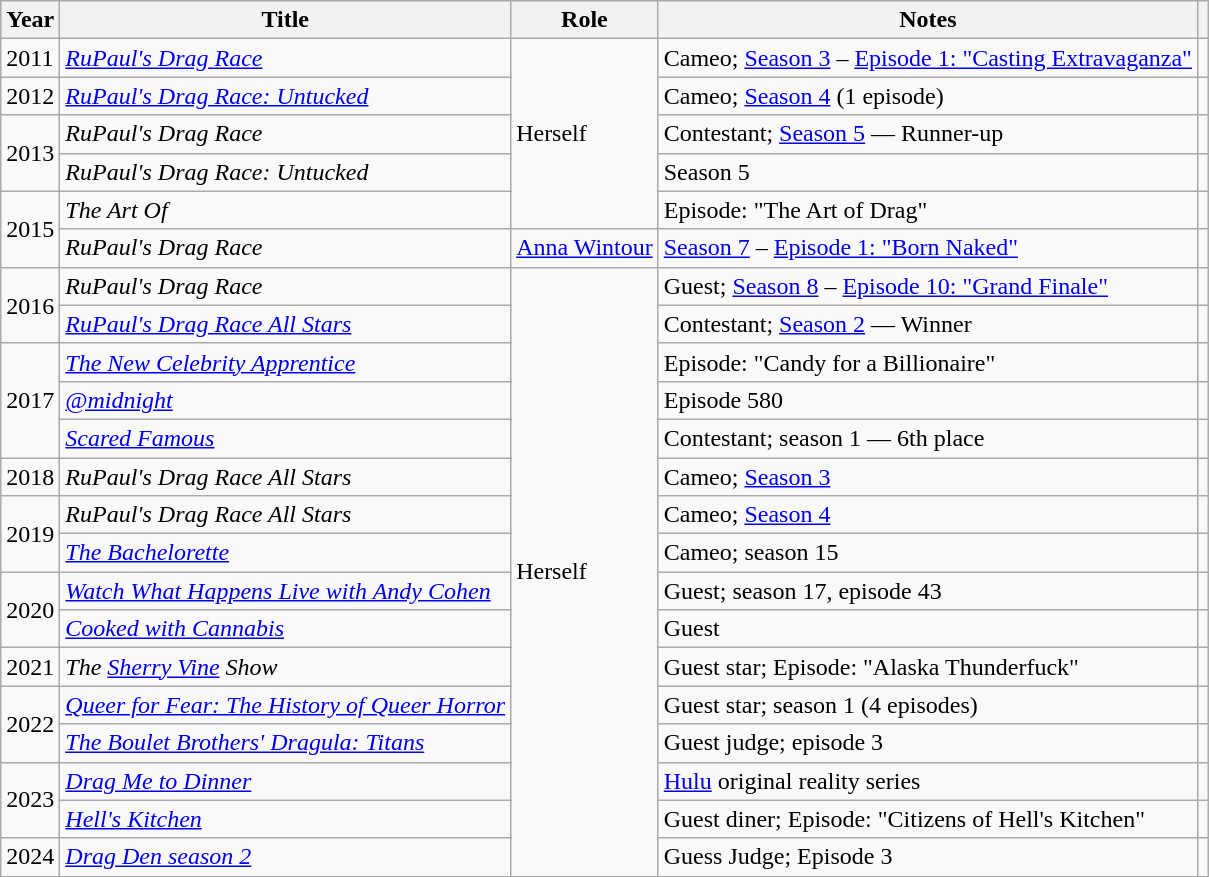<table class="wikitable">
<tr>
<th>Year</th>
<th>Title</th>
<th>Role</th>
<th>Notes</th>
<th></th>
</tr>
<tr>
<td>2011</td>
<td><em><a href='#'>RuPaul's Drag Race</a></em></td>
<td rowspan="5">Herself</td>
<td>Cameo; <a href='#'>Season 3</a> – <a href='#'>Episode 1: "Casting Extravaganza"</a></td>
<td></td>
</tr>
<tr>
<td>2012</td>
<td><em><a href='#'>RuPaul's Drag Race: Untucked</a></em></td>
<td>Cameo; <a href='#'>Season 4</a> (1 episode)</td>
<td></td>
</tr>
<tr>
<td rowspan="2">2013</td>
<td><em>RuPaul's Drag Race</em></td>
<td>Contestant; <a href='#'>Season 5</a> — Runner-up</td>
<td></td>
</tr>
<tr>
<td><em>RuPaul's Drag Race: Untucked</em></td>
<td>Season 5</td>
<td></td>
</tr>
<tr>
<td rowspan="2">2015</td>
<td><em>The Art Of</em></td>
<td>Episode: "The Art of Drag"</td>
<td></td>
</tr>
<tr>
<td><em>RuPaul's Drag Race</em></td>
<td><a href='#'>Anna Wintour</a></td>
<td><a href='#'>Season 7</a> – <a href='#'>Episode 1: "Born Naked"</a></td>
<td></td>
</tr>
<tr>
<td rowspan="2">2016</td>
<td><em>RuPaul's Drag Race</em></td>
<td rowspan="16">Herself</td>
<td>Guest; <a href='#'>Season 8</a> – <a href='#'>Episode 10: "Grand Finale"</a></td>
<td></td>
</tr>
<tr>
<td><em><a href='#'>RuPaul's Drag Race All Stars</a></em></td>
<td>Contestant; <a href='#'>Season 2</a> — Winner</td>
<td></td>
</tr>
<tr>
<td rowspan="3">2017</td>
<td><em><a href='#'>The New Celebrity Apprentice</a></em></td>
<td>Episode: "Candy for a Billionaire"</td>
<td></td>
</tr>
<tr>
<td><em><a href='#'>@midnight</a></em></td>
<td>Episode 580</td>
<td></td>
</tr>
<tr>
<td><em><a href='#'>Scared Famous</a></em></td>
<td>Contestant; season 1 — 6th place</td>
<td></td>
</tr>
<tr>
<td>2018</td>
<td><em>RuPaul's Drag Race All Stars</em></td>
<td>Cameo; <a href='#'>Season 3</a></td>
<td></td>
</tr>
<tr>
<td rowspan="2">2019</td>
<td><em>RuPaul's Drag Race All Stars</em></td>
<td>Cameo; <a href='#'>Season 4</a></td>
<td></td>
</tr>
<tr>
<td><em><a href='#'>The Bachelorette</a></em></td>
<td>Cameo; season 15</td>
<td></td>
</tr>
<tr>
<td rowspan="2">2020</td>
<td><em><a href='#'>Watch What Happens Live with Andy Cohen</a></em></td>
<td>Guest; season 17, episode 43</td>
<td></td>
</tr>
<tr>
<td><em><a href='#'>Cooked with Cannabis</a></em></td>
<td>Guest</td>
<td></td>
</tr>
<tr>
<td>2021</td>
<td><em>The <a href='#'>Sherry Vine</a> Show</em></td>
<td>Guest star; Episode: "Alaska Thunderfuck"</td>
<td></td>
</tr>
<tr>
<td rowspan="2">2022</td>
<td><em><a href='#'>Queer for Fear: The History of Queer Horror</a></em></td>
<td>Guest star; season 1 (4 episodes)</td>
<td></td>
</tr>
<tr>
<td><em><a href='#'>The Boulet Brothers' Dragula: Titans</a></em></td>
<td>Guest judge; episode 3</td>
<td></td>
</tr>
<tr>
<td rowspan="2">2023</td>
<td><em><a href='#'>Drag Me to Dinner</a></em></td>
<td><a href='#'>Hulu</a> original reality series</td>
<td></td>
</tr>
<tr>
<td><em><a href='#'>Hell's Kitchen</a></em></td>
<td>Guest diner; Episode: "Citizens of Hell's Kitchen"</td>
<td></td>
</tr>
<tr>
<td>2024</td>
<td><em><a href='#'>Drag Den season 2</a></em></td>
<td>Guess Judge; Episode 3</td>
<td></td>
</tr>
</table>
